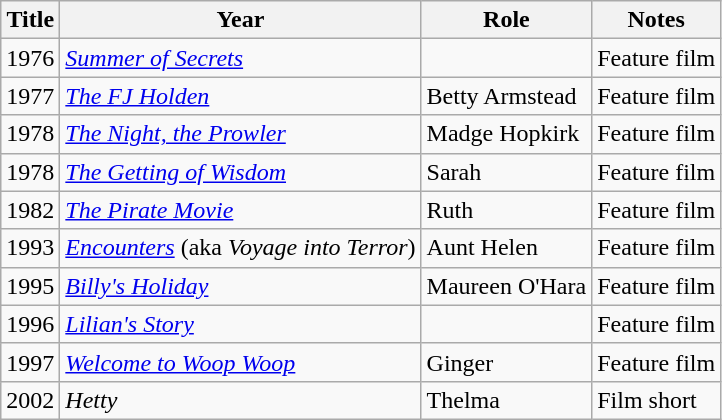<table class="wikitable plainrowheaders sortable">
<tr>
<th scope="col">Title</th>
<th scope="col">Year</th>
<th scope="col">Role</th>
<th scope="col">Notes</th>
</tr>
<tr>
<td>1976</td>
<td><em><a href='#'>Summer of Secrets</a></em></td>
<td></td>
<td>Feature film</td>
</tr>
<tr>
<td>1977</td>
<td><em><a href='#'>The FJ Holden</a></em></td>
<td>Betty Armstead</td>
<td>Feature film</td>
</tr>
<tr>
<td>1978</td>
<td><em><a href='#'>The Night, the Prowler</a></em></td>
<td>Madge Hopkirk</td>
<td>Feature film</td>
</tr>
<tr>
<td>1978</td>
<td><em><a href='#'>The Getting of Wisdom</a></em></td>
<td>Sarah</td>
<td>Feature film</td>
</tr>
<tr>
<td>1982</td>
<td><em><a href='#'>The Pirate Movie</a></em></td>
<td>Ruth</td>
<td>Feature film</td>
</tr>
<tr>
<td>1993</td>
<td><em><a href='#'>Encounters</a></em> (aka <em>Voyage into Terror</em>)</td>
<td>Aunt Helen</td>
<td>Feature film</td>
</tr>
<tr>
<td>1995</td>
<td><em><a href='#'>Billy's Holiday</a></em></td>
<td>Maureen O'Hara</td>
<td>Feature film</td>
</tr>
<tr>
<td>1996</td>
<td><em><a href='#'>Lilian's Story</a></em></td>
<td></td>
<td>Feature film</td>
</tr>
<tr>
<td>1997</td>
<td><em><a href='#'>Welcome to Woop Woop</a></em></td>
<td>Ginger</td>
<td>Feature film</td>
</tr>
<tr>
<td>2002</td>
<td><em>Hetty</em></td>
<td>Thelma</td>
<td>Film short</td>
</tr>
</table>
